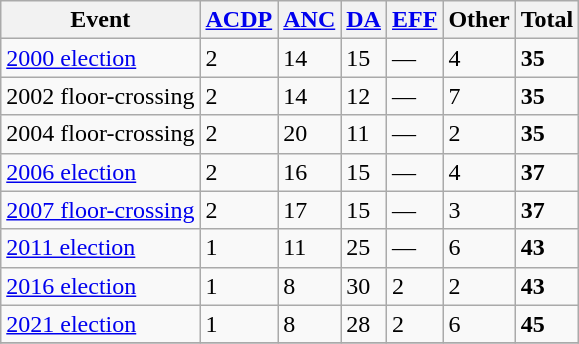<table class="wikitable">
<tr>
<th>Event</th>
<th><a href='#'>ACDP</a></th>
<th><a href='#'>ANC</a></th>
<th><a href='#'>DA</a></th>
<th><a href='#'>EFF</a></th>
<th>Other</th>
<th>Total</th>
</tr>
<tr>
<td><a href='#'>2000 election</a></td>
<td>2</td>
<td>14</td>
<td>15</td>
<td>—</td>
<td>4</td>
<td><strong>35</strong></td>
</tr>
<tr>
<td>2002 floor-crossing</td>
<td>2</td>
<td>14</td>
<td>12</td>
<td>—</td>
<td>7</td>
<td><strong>35</strong></td>
</tr>
<tr>
<td>2004 floor-crossing</td>
<td>2</td>
<td>20</td>
<td>11</td>
<td>—</td>
<td>2</td>
<td><strong>35</strong></td>
</tr>
<tr>
<td><a href='#'>2006 election</a></td>
<td>2</td>
<td>16</td>
<td>15</td>
<td>—</td>
<td>4</td>
<td><strong>37</strong></td>
</tr>
<tr>
<td><a href='#'>2007 floor-crossing</a></td>
<td>2</td>
<td>17</td>
<td>15</td>
<td>—</td>
<td>3</td>
<td><strong>37</strong></td>
</tr>
<tr>
<td><a href='#'>2011 election</a></td>
<td>1</td>
<td>11</td>
<td>25</td>
<td>—</td>
<td>6</td>
<td><strong>43</strong></td>
</tr>
<tr>
<td><a href='#'>2016 election</a></td>
<td>1</td>
<td>8</td>
<td>30</td>
<td>2</td>
<td>2</td>
<td><strong>43</strong></td>
</tr>
<tr>
<td><a href='#'>2021 election</a></td>
<td>1</td>
<td>8</td>
<td>28</td>
<td>2</td>
<td>6</td>
<td><strong>45</strong></td>
</tr>
<tr>
</tr>
</table>
